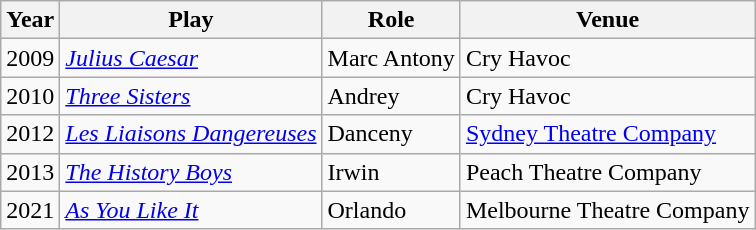<table class="wikitable sortable">
<tr>
<th>Year</th>
<th>Play</th>
<th>Role</th>
<th>Venue</th>
</tr>
<tr>
<td rowspan="1">2009</td>
<td><em><a href='#'>Julius Caesar</a></em></td>
<td>Marc Antony</td>
<td>Cry Havoc</td>
</tr>
<tr>
<td rowspan="1">2010</td>
<td><em><a href='#'>Three Sisters</a></em></td>
<td>Andrey</td>
<td>Cry Havoc</td>
</tr>
<tr>
<td rowspan="1">2012</td>
<td><em><a href='#'>Les Liaisons Dangereuses</a></em></td>
<td>Danceny</td>
<td><a href='#'>Sydney Theatre Company</a></td>
</tr>
<tr>
<td rowspan="1">2013</td>
<td><em><a href='#'>The History Boys</a></em></td>
<td>Irwin</td>
<td>Peach Theatre Company</td>
</tr>
<tr>
<td rowspan="1">2021</td>
<td><em><a href='#'>As You Like It</a></em></td>
<td>Orlando</td>
<td>Melbourne Theatre Company</td>
</tr>
</table>
